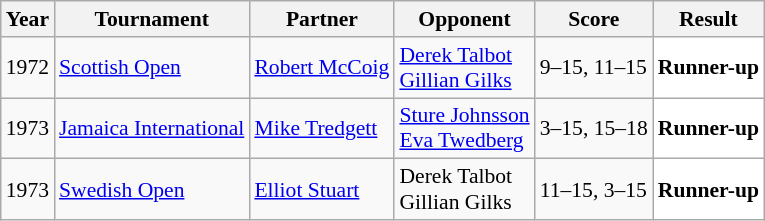<table class="sortable wikitable" style="font-size:90%;">
<tr>
<th>Year</th>
<th>Tournament</th>
<th>Partner</th>
<th>Opponent</th>
<th>Score</th>
<th>Result</th>
</tr>
<tr>
<td align="center">1972</td>
<td align="left"><a href='#'>Scottish Open</a></td>
<td align="left"> <a href='#'>Robert McCoig</a></td>
<td align="left"> <a href='#'>Derek Talbot</a><br> <a href='#'>Gillian Gilks</a></td>
<td align="left">9–15, 11–15</td>
<td style="text-align:left; background:white"> <strong>Runner-up</strong></td>
</tr>
<tr>
<td align="center">1973</td>
<td align="left"><a href='#'>Jamaica International</a></td>
<td align="left"> <a href='#'>Mike Tredgett</a></td>
<td align="left"> <a href='#'>Sture Johnsson</a><br> <a href='#'>Eva Twedberg</a></td>
<td align="left">3–15, 15–18</td>
<td style="text-align:left; background:white"> <strong>Runner-up</strong></td>
</tr>
<tr>
<td align="center">1973</td>
<td align="left"><a href='#'>Swedish Open</a></td>
<td align="left"> <a href='#'>Elliot Stuart</a></td>
<td align="left"> Derek Talbot<br> Gillian Gilks</td>
<td align="left">11–15, 3–15</td>
<td style="text-align:left; background:white"> <strong>Runner-up</strong></td>
</tr>
</table>
